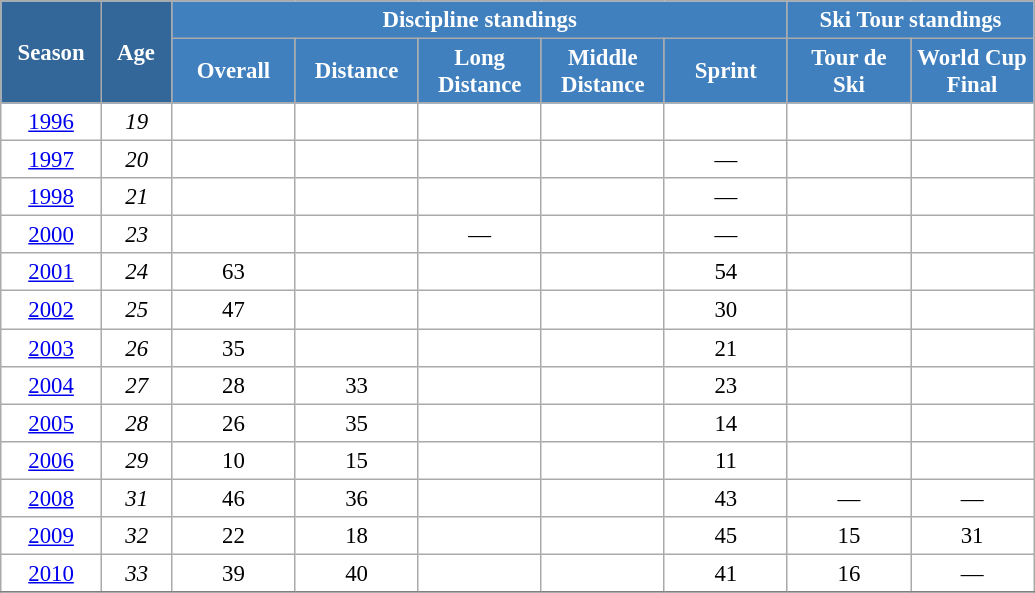<table class="wikitable" style="font-size:95%; text-align:center; border:grey solid 1px; border-collapse:collapse; background:#ffffff;">
<tr>
<th style="background-color:#369; color:white; width:60px;" rowspan="2"> Season </th>
<th style="background-color:#369; color:white; width:40px;" rowspan="2"> Age </th>
<th style="background-color:#4180be; color:white;" colspan="5">Discipline standings</th>
<th style="background-color:#4180be; color:white;" colspan="2">Ski Tour standings</th>
</tr>
<tr>
<th style="background-color:#4180be; color:white; width:75px;">Overall</th>
<th style="background-color:#4180be; color:white; width:75px;">Distance</th>
<th style="background-color:#4180be; color:white; width:75px;">Long Distance</th>
<th style="background-color:#4180be; color:white; width:75px;">Middle Distance</th>
<th style="background-color:#4180be; color:white; width:75px;">Sprint</th>
<th style="background-color:#4180be; color:white; width:75px;">Tour de<br>Ski</th>
<th style="background-color:#4180be; color:white; width:75px;">World Cup<br>Final</th>
</tr>
<tr>
<td><a href='#'>1996</a></td>
<td><em>19</em></td>
<td></td>
<td></td>
<td></td>
<td></td>
<td></td>
<td></td>
<td></td>
</tr>
<tr>
<td><a href='#'>1997</a></td>
<td><em>20</em></td>
<td></td>
<td></td>
<td></td>
<td></td>
<td>—</td>
<td></td>
<td></td>
</tr>
<tr>
<td><a href='#'>1998</a></td>
<td><em>21</em></td>
<td></td>
<td></td>
<td></td>
<td></td>
<td>—</td>
<td></td>
<td></td>
</tr>
<tr>
<td><a href='#'>2000</a></td>
<td><em>23</em></td>
<td></td>
<td></td>
<td>—</td>
<td></td>
<td>—</td>
<td></td>
<td></td>
</tr>
<tr>
<td><a href='#'>2001</a></td>
<td><em>24</em></td>
<td>63</td>
<td></td>
<td></td>
<td></td>
<td>54</td>
<td></td>
<td></td>
</tr>
<tr>
<td><a href='#'>2002</a></td>
<td><em>25</em></td>
<td>47</td>
<td></td>
<td></td>
<td></td>
<td>30</td>
<td></td>
<td></td>
</tr>
<tr>
<td><a href='#'>2003</a></td>
<td><em>26</em></td>
<td>35</td>
<td></td>
<td></td>
<td></td>
<td>21</td>
<td></td>
<td></td>
</tr>
<tr>
<td><a href='#'>2004</a></td>
<td><em>27</em></td>
<td>28</td>
<td>33</td>
<td></td>
<td></td>
<td>23</td>
<td></td>
<td></td>
</tr>
<tr>
<td><a href='#'>2005</a></td>
<td><em>28</em></td>
<td>26</td>
<td>35</td>
<td></td>
<td></td>
<td>14</td>
<td></td>
<td></td>
</tr>
<tr>
<td><a href='#'>2006</a></td>
<td><em>29</em></td>
<td>10</td>
<td>15</td>
<td></td>
<td></td>
<td>11</td>
<td></td>
<td></td>
</tr>
<tr>
<td><a href='#'>2008</a></td>
<td><em>31</em></td>
<td>46</td>
<td>36</td>
<td></td>
<td></td>
<td>43</td>
<td>—</td>
<td>—</td>
</tr>
<tr>
<td><a href='#'>2009</a></td>
<td><em>32</em></td>
<td>22</td>
<td>18</td>
<td></td>
<td></td>
<td>45</td>
<td>15</td>
<td>31</td>
</tr>
<tr>
<td><a href='#'>2010</a></td>
<td><em>33</em></td>
<td>39</td>
<td>40</td>
<td></td>
<td></td>
<td>41</td>
<td>16</td>
<td>—</td>
</tr>
<tr>
</tr>
</table>
